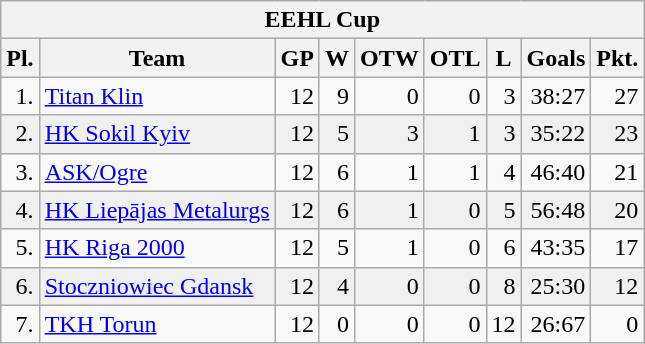<table class="wikitable">
<tr>
<th colspan="10">EEHL Cup</th>
</tr>
<tr bgcolor = "#e0e0e0">
<th>Pl.</th>
<th>Team</th>
<th>GP</th>
<th>W</th>
<th>OTW</th>
<th>OTL</th>
<th>L</th>
<th>Goals</th>
<th>Pkt.</th>
</tr>
<tr align="right">
<td>1.</td>
<td align="left"> <a href='#'>Titan Klin</a></td>
<td>12</td>
<td>9</td>
<td>0</td>
<td>0</td>
<td>3</td>
<td>38:27</td>
<td>27</td>
</tr>
<tr align="right" bgcolor="#f0f0f0">
<td>2.</td>
<td align="left"> <a href='#'>HK Sokil Kyiv</a></td>
<td>12</td>
<td>5</td>
<td>3</td>
<td>1</td>
<td>3</td>
<td>35:22</td>
<td>23</td>
</tr>
<tr align="right">
<td>3.</td>
<td align="left"> <a href='#'>ASK/Ogre</a></td>
<td>12</td>
<td>6</td>
<td>1</td>
<td>1</td>
<td>4</td>
<td>46:40</td>
<td>21</td>
</tr>
<tr align="right" bgcolor="#f0f0f0">
<td>4.</td>
<td align="left"> <a href='#'>HK Liepājas Metalurgs</a></td>
<td>12</td>
<td>6</td>
<td>1</td>
<td>0</td>
<td>5</td>
<td>56:48</td>
<td>20</td>
</tr>
<tr align="right">
<td>5.</td>
<td align="left"> <a href='#'>HK Riga 2000</a></td>
<td>12</td>
<td>5</td>
<td>1</td>
<td>0</td>
<td>6</td>
<td>43:35</td>
<td>17</td>
</tr>
<tr align="right" bgcolor="#f0f0f0">
<td>6.</td>
<td align="left"> <a href='#'>Stoczniowiec Gdansk</a></td>
<td>12</td>
<td>4</td>
<td>0</td>
<td>0</td>
<td>8</td>
<td>25:30</td>
<td>12</td>
</tr>
<tr align="right">
<td>7.</td>
<td align="left"> <a href='#'>TKH Torun</a></td>
<td>12</td>
<td>0</td>
<td>0</td>
<td>0</td>
<td>12</td>
<td>26:67</td>
<td>0</td>
</tr>
</table>
